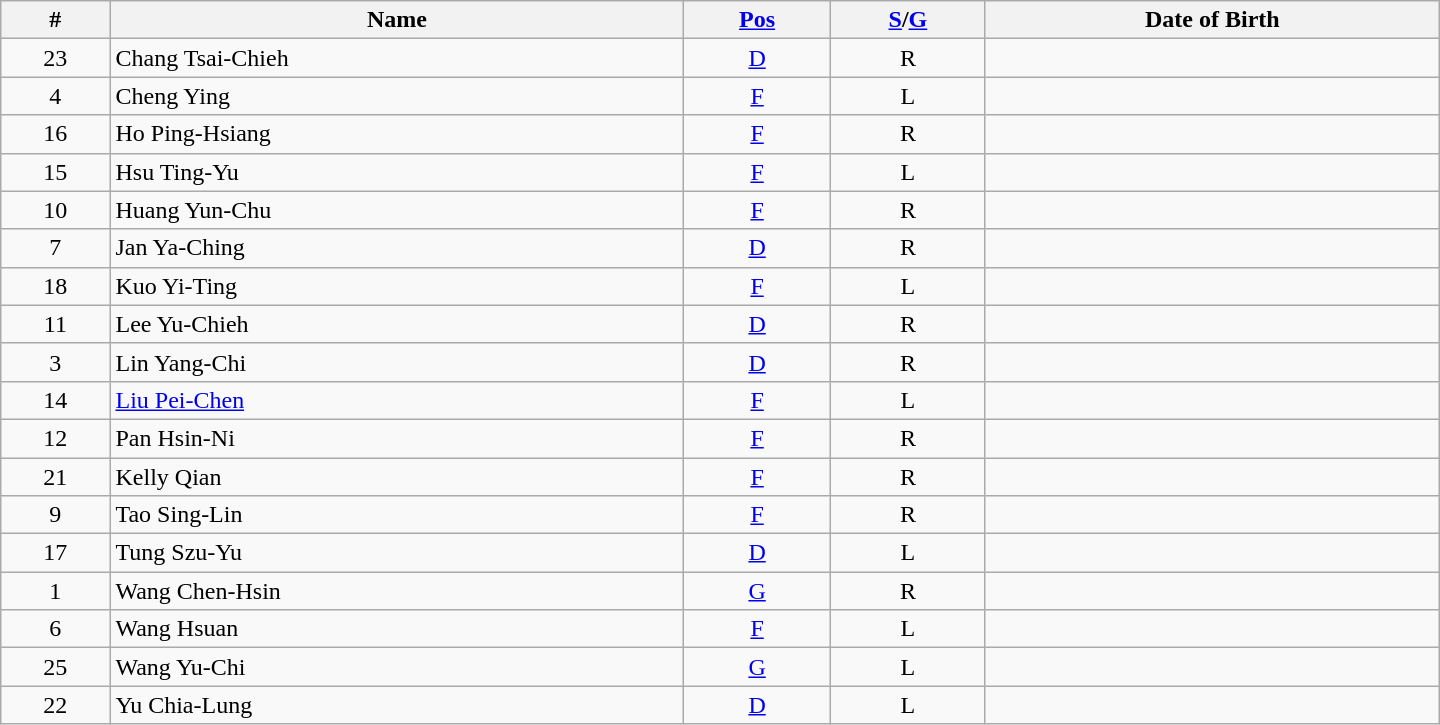<table class="wikitable sortable" style="width:60em; text-align: center">
<tr>
<th>#</th>
<th>Name</th>
<th><a href='#'>Pos</a></th>
<th><a href='#'>S</a>/<a href='#'>G</a></th>
<th>Date of Birth</th>
</tr>
<tr>
<td>23</td>
<td align="left">Chang Tsai-Chieh</td>
<td><a href='#'>D</a></td>
<td>R</td>
<td align="left"></td>
</tr>
<tr>
<td>4</td>
<td align="left">Cheng Ying</td>
<td><a href='#'>F</a></td>
<td>L</td>
<td align="left"></td>
</tr>
<tr>
<td>16</td>
<td align="left">Ho Ping-Hsiang</td>
<td><a href='#'>F</a></td>
<td>R</td>
<td align="left"></td>
</tr>
<tr>
<td>15</td>
<td align="left">Hsu Ting-Yu</td>
<td><a href='#'>F</a></td>
<td>L</td>
<td align="left"></td>
</tr>
<tr>
<td>10</td>
<td align="left">Huang Yun-Chu</td>
<td><a href='#'>F</a></td>
<td>R</td>
<td align="left"></td>
</tr>
<tr>
<td>7</td>
<td align="left">Jan Ya-Ching</td>
<td><a href='#'>D</a></td>
<td>R</td>
<td align="left"></td>
</tr>
<tr>
<td>18</td>
<td align="left">Kuo Yi-Ting</td>
<td><a href='#'>F</a></td>
<td>L</td>
<td align="left"></td>
</tr>
<tr>
<td>11</td>
<td align="left">Lee Yu-Chieh</td>
<td><a href='#'>D</a></td>
<td>R</td>
<td align="left"></td>
</tr>
<tr>
<td>3</td>
<td align="left">Lin Yang-Chi</td>
<td><a href='#'>D</a></td>
<td>R</td>
<td align="left"></td>
</tr>
<tr>
<td>14</td>
<td align="left"><a href='#'>Liu Pei-Chen</a></td>
<td><a href='#'>F</a></td>
<td>L</td>
<td align="left"></td>
</tr>
<tr>
<td>12</td>
<td align="left">Pan Hsin-Ni</td>
<td><a href='#'>F</a></td>
<td>R</td>
<td align="left"></td>
</tr>
<tr>
<td>21</td>
<td align="left">Kelly Qian</td>
<td><a href='#'>F</a></td>
<td>R</td>
<td align="left"></td>
</tr>
<tr>
<td>9</td>
<td align="left">Tao Sing-Lin</td>
<td><a href='#'>F</a></td>
<td>R</td>
<td align="left"></td>
</tr>
<tr>
<td>17</td>
<td align="left">Tung Szu-Yu</td>
<td><a href='#'>D</a></td>
<td>L</td>
<td align="left"></td>
</tr>
<tr>
<td>1</td>
<td align="left">Wang Chen-Hsin</td>
<td><a href='#'>G</a></td>
<td>R</td>
<td align="left"></td>
</tr>
<tr>
<td>6</td>
<td align="left">Wang Hsuan</td>
<td><a href='#'>F</a></td>
<td>L</td>
<td align="left"></td>
</tr>
<tr>
<td>25</td>
<td align="left">Wang Yu-Chi</td>
<td><a href='#'>G</a></td>
<td>L</td>
<td align="left"></td>
</tr>
<tr>
<td>22</td>
<td align="left">Yu Chia-Lung</td>
<td><a href='#'>D</a></td>
<td>L</td>
<td align="left"></td>
</tr>
</table>
